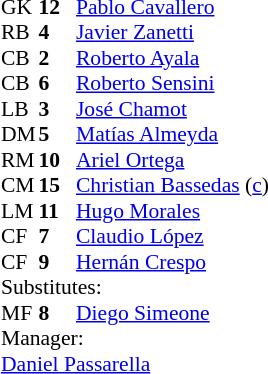<table cellspacing="0" cellpadding="0" style="font-size:90%;margin:0.2em auto;">
<tr>
<th width="25"></th>
<th width="25"></th>
</tr>
<tr>
<td>GK</td>
<td><strong>12</strong></td>
<td><a href='#'>Pablo Cavallero</a></td>
</tr>
<tr>
<td>RB</td>
<td><strong>4</strong></td>
<td><a href='#'>Javier Zanetti</a></td>
</tr>
<tr>
<td>CB</td>
<td><strong>2</strong></td>
<td><a href='#'>Roberto Ayala</a></td>
</tr>
<tr>
<td>CB</td>
<td><strong>6</strong></td>
<td><a href='#'>Roberto Sensini</a></td>
<td></td>
</tr>
<tr>
<td>LB</td>
<td><strong>3</strong></td>
<td><a href='#'>José Chamot</a></td>
</tr>
<tr>
<td>DM</td>
<td><strong>5</strong></td>
<td><a href='#'>Matías Almeyda</a></td>
</tr>
<tr>
<td>RM</td>
<td><strong>10</strong></td>
<td><a href='#'>Ariel Ortega</a></td>
</tr>
<tr>
<td>CM</td>
<td><strong>15</strong></td>
<td><a href='#'>Christian Bassedas</a> (<a href='#'>c</a>)</td>
</tr>
<tr>
<td>LM</td>
<td><strong>11</strong></td>
<td><a href='#'>Hugo Morales</a></td>
<td></td>
<td></td>
</tr>
<tr>
<td>CF</td>
<td><strong>7</strong></td>
<td><a href='#'>Claudio López</a></td>
</tr>
<tr>
<td>CF</td>
<td><strong>9</strong></td>
<td><a href='#'>Hernán Crespo</a></td>
</tr>
<tr>
<td colspan=3>Substitutes:</td>
</tr>
<tr>
<td>MF</td>
<td><strong>8</strong></td>
<td><a href='#'>Diego Simeone</a></td>
<td></td>
<td></td>
</tr>
<tr>
<td colspan=3>Manager:</td>
</tr>
<tr>
<td colspan=4><a href='#'>Daniel Passarella</a></td>
</tr>
</table>
